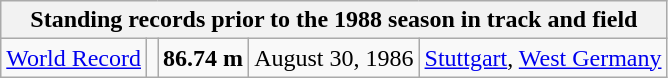<table class="wikitable" style="text-align:center;">
<tr>
<th colspan="5">Standing records prior to the 1988 season in track and field</th>
</tr>
<tr>
<td><a href='#'>World Record</a></td>
<td></td>
<td><strong>86.74 m </strong></td>
<td>August 30, 1986</td>
<td> <a href='#'>Stuttgart</a>, <a href='#'>West Germany</a></td>
</tr>
</table>
